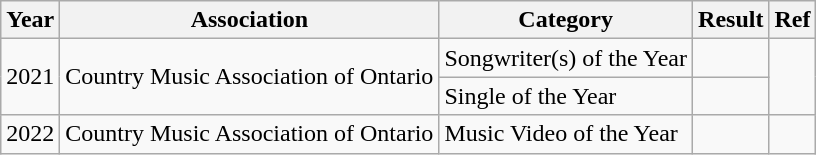<table class="wikitable">
<tr>
<th>Year</th>
<th>Association</th>
<th>Category</th>
<th>Result</th>
<th>Ref</th>
</tr>
<tr>
<td rowspan="2">2021</td>
<td rowspan="2">Country Music Association of Ontario</td>
<td>Songwriter(s) of the Year</td>
<td></td>
<td rowspan="2"></td>
</tr>
<tr>
<td>Single of the Year</td>
<td></td>
</tr>
<tr>
<td>2022</td>
<td>Country Music Association of Ontario</td>
<td>Music Video of the Year</td>
<td></td>
<td></td>
</tr>
</table>
